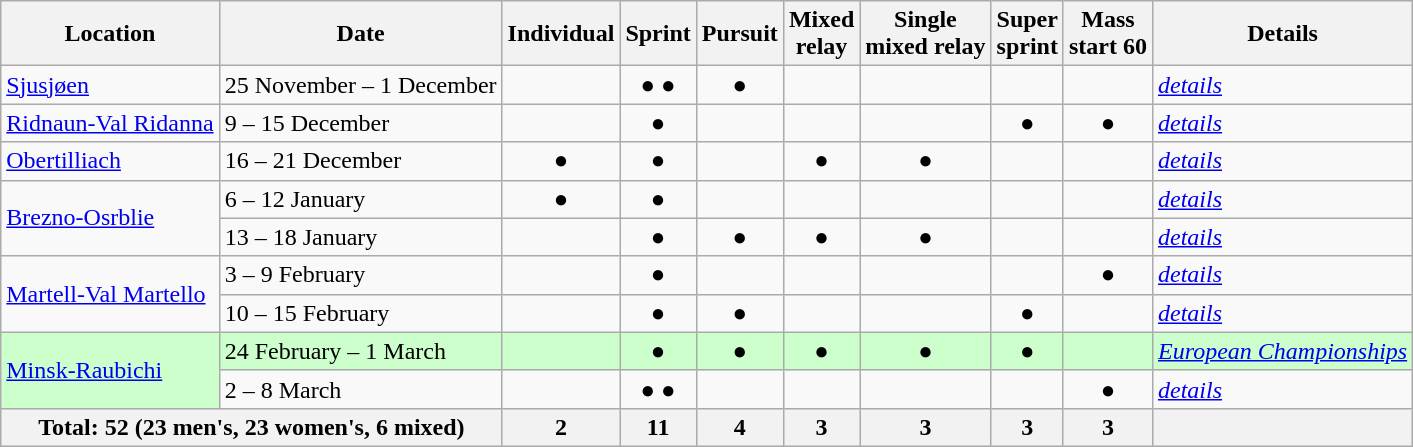<table class="wikitable" border="1">
<tr>
<th>Location</th>
<th>Date</th>
<th>Individual</th>
<th>Sprint</th>
<th>Pursuit</th>
<th>Mixed<br>relay</th>
<th>Single<br>mixed relay</th>
<th>Super<br>sprint</th>
<th>Mass<br>start 60</th>
<th>Details</th>
</tr>
<tr align=center>
<td align=left> <a href='#'>Sjusjøen</a></td>
<td align=left>25 November – 1 December</td>
<td></td>
<td>● ●</td>
<td>●</td>
<td></td>
<td></td>
<td></td>
<td></td>
<td align=left><a href='#'><em>details</em></a></td>
</tr>
<tr align=center>
<td align=left> <a href='#'>Ridnaun-Val Ridanna</a></td>
<td align=left>9 – 15 December</td>
<td></td>
<td>●</td>
<td></td>
<td></td>
<td></td>
<td>●</td>
<td>●</td>
<td align=left><a href='#'><em>details</em></a></td>
</tr>
<tr align=center>
<td align=left> <a href='#'>Obertilliach</a></td>
<td align=left>16 – 21 December</td>
<td>●</td>
<td>●</td>
<td></td>
<td>●</td>
<td>●</td>
<td></td>
<td></td>
<td align=left><a href='#'><em>details</em></a></td>
</tr>
<tr align=center>
<td align=left rowspan="2"> <a href='#'>Brezno-Osrblie</a></td>
<td align=left>6 – 12 January</td>
<td>●</td>
<td>●</td>
<td></td>
<td></td>
<td></td>
<td></td>
<td></td>
<td align=left><a href='#'><em>details</em></a></td>
</tr>
<tr align=center>
<td align=left>13 – 18 January</td>
<td></td>
<td>●</td>
<td>●</td>
<td>●</td>
<td>●</td>
<td></td>
<td></td>
<td align=left><a href='#'><em>details</em></a></td>
</tr>
<tr align=center>
<td align=left rowspan="2"> <a href='#'>Martell-Val Martello</a></td>
<td align=left>3 – 9 February</td>
<td></td>
<td>●</td>
<td></td>
<td></td>
<td></td>
<td></td>
<td>●</td>
<td align=left><a href='#'><em>details</em></a></td>
</tr>
<tr align=center>
<td align=left>10 – 15 February</td>
<td></td>
<td>●</td>
<td>●</td>
<td></td>
<td></td>
<td>●</td>
<td></td>
<td align=left><a href='#'><em>details</em></a></td>
</tr>
<tr align=center style="background:#CCFFCC">
<td align=left rowspan="2"> <a href='#'>Minsk-Raubichi</a></td>
<td align=left>24 February – 1 March</td>
<td></td>
<td>●</td>
<td>●</td>
<td>●</td>
<td>●</td>
<td>●</td>
<td></td>
<td align=left><a href='#'><em>European Championships</em></a></td>
</tr>
<tr align=center>
<td align=left>2 – 8 March</td>
<td></td>
<td>● ●</td>
<td></td>
<td></td>
<td></td>
<td></td>
<td>●</td>
<td align=left><a href='#'><em>details</em></a></td>
</tr>
<tr align=center>
<th colspan="2">Total: 52 (23 men's, 23 women's, 6 mixed)</th>
<th>2</th>
<th>11</th>
<th>4</th>
<th>3</th>
<th>3</th>
<th>3</th>
<th>3</th>
<th></th>
</tr>
</table>
